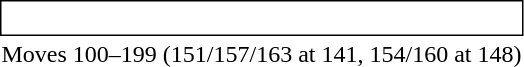<table style="display:inline; display:inline-table;">
<tr>
<td style="border: solid thin; padding: 2px;"><br></td>
</tr>
<tr>
<td style="text-align:center">Moves 100–199 (151/157/163 at 141, 154/160 at 148)</td>
</tr>
</table>
